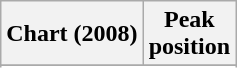<table class="wikitable sortable">
<tr>
<th>Chart (2008)</th>
<th>Peak<br>position</th>
</tr>
<tr>
</tr>
<tr>
</tr>
</table>
